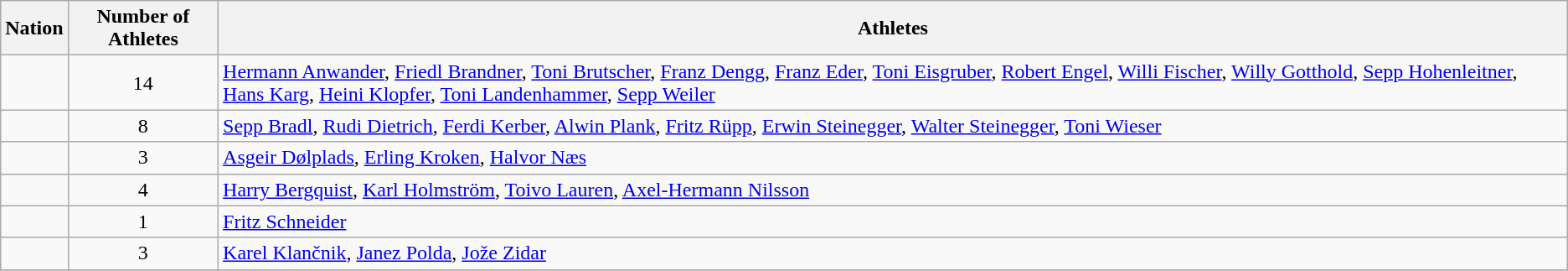<table class="wikitable sortable">
<tr>
<th>Nation</th>
<th>Number of Athletes</th>
<th class="unsortable">Athletes</th>
</tr>
<tr>
<td></td>
<td style="text-align:center">14</td>
<td><a href='#'>Hermann Anwander</a>, <a href='#'>Friedl Brandner</a>, <a href='#'>Toni Brutscher</a>, <a href='#'>Franz Dengg</a>, <a href='#'>Franz Eder</a>, <a href='#'>Toni Eisgruber</a>, <a href='#'>Robert Engel</a>, <a href='#'>Willi Fischer</a>, <a href='#'>Willy Gotthold</a>, <a href='#'>Sepp Hohenleitner</a>, <a href='#'>Hans Karg</a>, <a href='#'>Heini Klopfer</a>, <a href='#'>Toni Landenhammer</a>, <a href='#'>Sepp Weiler</a></td>
</tr>
<tr>
<td></td>
<td style="text-align:center">8</td>
<td><a href='#'>Sepp Bradl</a>, <a href='#'>Rudi Dietrich</a>, <a href='#'>Ferdi Kerber</a>, <a href='#'>Alwin Plank</a>, <a href='#'>Fritz Rüpp</a>, <a href='#'>Erwin Steinegger</a>, <a href='#'>Walter Steinegger</a>, <a href='#'>Toni Wieser</a></td>
</tr>
<tr>
<td></td>
<td style="text-align:center">3</td>
<td><a href='#'>Asgeir Dølplads</a>, <a href='#'>Erling Kroken</a>, <a href='#'>Halvor Næs</a></td>
</tr>
<tr>
<td></td>
<td style="text-align:center">4</td>
<td><a href='#'>Harry Bergquist</a>, <a href='#'>Karl Holmström</a>, <a href='#'>Toivo Lauren</a>, <a href='#'>Axel-Hermann Nilsson</a></td>
</tr>
<tr>
<td></td>
<td style="text-align:center">1</td>
<td><a href='#'>Fritz Schneider</a></td>
</tr>
<tr>
<td></td>
<td style="text-align:center">3</td>
<td><a href='#'>Karel Klančnik</a>, <a href='#'>Janez Polda</a>, <a href='#'>Jože Zidar</a></td>
</tr>
<tr>
</tr>
</table>
